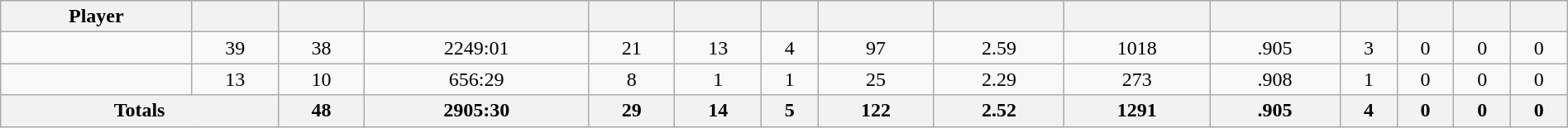<table class="wikitable sortable" style="width:100%; text-align:center;">
<tr style="text-align:center; background:#ddd;">
<th>Player</th>
<th></th>
<th></th>
<th></th>
<th></th>
<th></th>
<th></th>
<th></th>
<th></th>
<th></th>
<th></th>
<th></th>
<th></th>
<th></th>
<th></th>
</tr>
<tr>
<td></td>
<td>39</td>
<td>38</td>
<td>2249:01</td>
<td>21</td>
<td>13</td>
<td>4</td>
<td>97</td>
<td>2.59</td>
<td>1018</td>
<td>.905</td>
<td>3</td>
<td>0</td>
<td>0</td>
<td>0</td>
</tr>
<tr>
<td></td>
<td>13</td>
<td>10</td>
<td>656:29</td>
<td>8</td>
<td>1</td>
<td>1</td>
<td>25</td>
<td>2.29</td>
<td>273</td>
<td>.908</td>
<td>1</td>
<td>0</td>
<td>0</td>
<td>0</td>
</tr>
<tr class="unsortable">
<th colspan=2>Totals</th>
<th>48</th>
<th>2905:30</th>
<th>29</th>
<th>14</th>
<th>5</th>
<th>122</th>
<th>2.52</th>
<th>1291</th>
<th>.905</th>
<th>4</th>
<th>0</th>
<th>0</th>
<th>0</th>
</tr>
</table>
